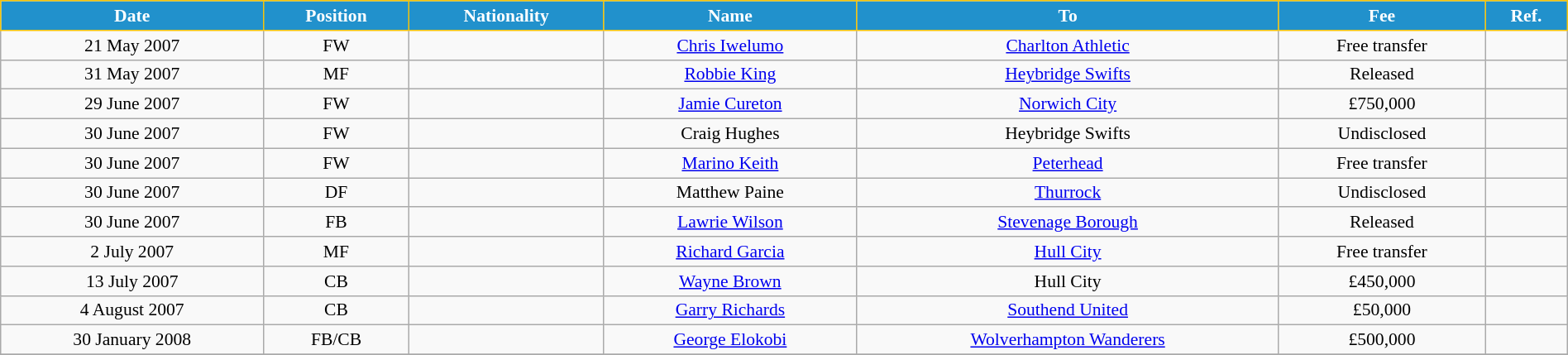<table class="wikitable" style="text-align:center; font-size:90%; width:100%;">
<tr>
<th style="background:#2191CC; color:white; border:1px solid #F7C408; text-align:center;">Date</th>
<th style="background:#2191CC; color:white; border:1px solid #F7C408; text-align:center;">Position</th>
<th style="background:#2191CC; color:white; border:1px solid #F7C408; text-align:center;">Nationality</th>
<th style="background:#2191CC; color:white; border:1px solid #F7C408; text-align:center;">Name</th>
<th style="background:#2191CC; color:white; border:1px solid #F7C408; text-align:center;">To</th>
<th style="background:#2191CC; color:white; border:1px solid #F7C408; text-align:center;">Fee</th>
<th style="background:#2191CC; color:white; border:1px solid #F7C408; text-align:center;">Ref.</th>
</tr>
<tr>
<td>21 May 2007</td>
<td>FW</td>
<td></td>
<td><a href='#'>Chris Iwelumo</a></td>
<td> <a href='#'>Charlton Athletic</a></td>
<td>Free transfer</td>
<td></td>
</tr>
<tr>
<td>31 May 2007</td>
<td>MF</td>
<td></td>
<td><a href='#'>Robbie King</a></td>
<td> <a href='#'>Heybridge Swifts</a></td>
<td>Released</td>
<td></td>
</tr>
<tr>
<td>29 June 2007</td>
<td>FW</td>
<td></td>
<td><a href='#'>Jamie Cureton</a></td>
<td> <a href='#'>Norwich City</a></td>
<td>£750,000</td>
<td></td>
</tr>
<tr>
<td>30 June 2007</td>
<td>FW</td>
<td></td>
<td>Craig Hughes</td>
<td> Heybridge Swifts</td>
<td>Undisclosed</td>
<td></td>
</tr>
<tr>
<td>30 June 2007</td>
<td>FW</td>
<td></td>
<td><a href='#'>Marino Keith</a></td>
<td> <a href='#'>Peterhead</a></td>
<td>Free transfer</td>
<td></td>
</tr>
<tr>
<td>30 June 2007</td>
<td>DF</td>
<td></td>
<td>Matthew Paine</td>
<td> <a href='#'>Thurrock</a></td>
<td>Undisclosed</td>
<td></td>
</tr>
<tr>
<td>30 June 2007</td>
<td>FB</td>
<td></td>
<td><a href='#'>Lawrie Wilson</a></td>
<td> <a href='#'>Stevenage Borough</a></td>
<td>Released</td>
<td></td>
</tr>
<tr>
<td>2 July 2007</td>
<td>MF</td>
<td></td>
<td><a href='#'>Richard Garcia</a></td>
<td> <a href='#'>Hull City</a></td>
<td>Free transfer</td>
<td></td>
</tr>
<tr>
<td>13 July 2007</td>
<td>CB</td>
<td></td>
<td><a href='#'>Wayne Brown</a></td>
<td> Hull City</td>
<td>£450,000</td>
<td></td>
</tr>
<tr>
<td>4 August 2007</td>
<td>CB</td>
<td></td>
<td><a href='#'>Garry Richards</a></td>
<td> <a href='#'>Southend United</a></td>
<td>£50,000</td>
<td></td>
</tr>
<tr>
<td>30 January 2008</td>
<td>FB/CB</td>
<td></td>
<td><a href='#'>George Elokobi</a></td>
<td> <a href='#'>Wolverhampton Wanderers</a></td>
<td>£500,000</td>
<td></td>
</tr>
<tr>
</tr>
</table>
